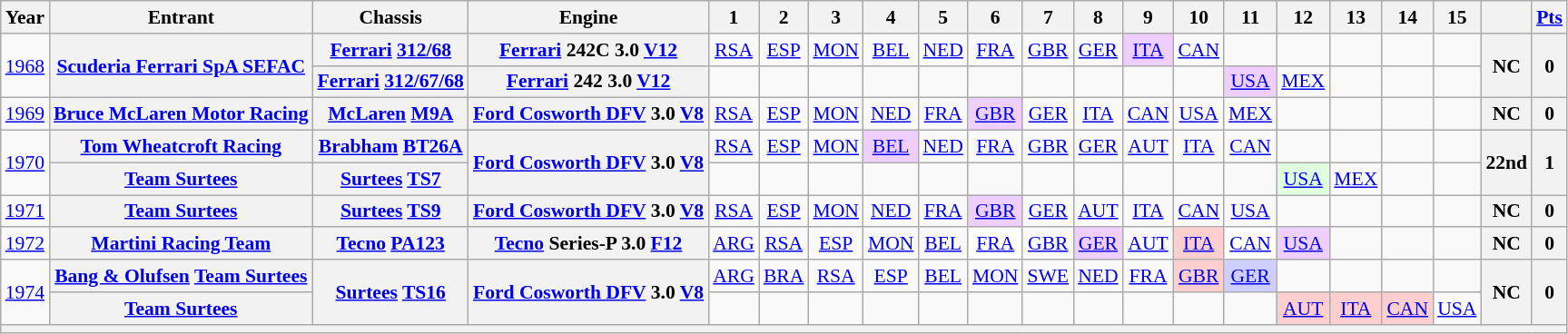<table class="wikitable" style="text-align:center; font-size:90%">
<tr>
<th>Year</th>
<th>Entrant</th>
<th>Chassis</th>
<th>Engine</th>
<th>1</th>
<th>2</th>
<th>3</th>
<th>4</th>
<th>5</th>
<th>6</th>
<th>7</th>
<th>8</th>
<th>9</th>
<th>10</th>
<th>11</th>
<th>12</th>
<th>13</th>
<th>14</th>
<th>15</th>
<th></th>
<th><a href='#'>Pts</a></th>
</tr>
<tr>
<td rowspan=2><a href='#'>1968</a></td>
<th rowspan=2><a href='#'>Scuderia Ferrari SpA SEFAC</a></th>
<th><a href='#'>Ferrari</a> <a href='#'>312/68</a></th>
<th><a href='#'>Ferrari</a> 242C 3.0 <a href='#'>V12</a></th>
<td><a href='#'>RSA</a></td>
<td><a href='#'>ESP</a></td>
<td><a href='#'>MON</a></td>
<td><a href='#'>BEL</a></td>
<td><a href='#'>NED</a></td>
<td><a href='#'>FRA</a></td>
<td><a href='#'>GBR</a></td>
<td><a href='#'>GER</a></td>
<td style="background:#EFCFFF;"><a href='#'>ITA</a><br></td>
<td><a href='#'>CAN</a></td>
<td></td>
<td></td>
<td></td>
<td></td>
<td></td>
<th rowspan=2>NC</th>
<th rowspan=2>0</th>
</tr>
<tr>
<th><a href='#'>Ferrari</a> <a href='#'>312/67/68</a></th>
<th><a href='#'>Ferrari</a> 242 3.0 <a href='#'>V12</a></th>
<td></td>
<td></td>
<td></td>
<td></td>
<td></td>
<td></td>
<td></td>
<td></td>
<td></td>
<td></td>
<td style="background:#EFCFFF;"><a href='#'>USA</a><br></td>
<td><a href='#'>MEX</a></td>
<td></td>
<td></td>
<td></td>
</tr>
<tr>
<td><a href='#'>1969</a></td>
<th><a href='#'>Bruce McLaren Motor Racing</a></th>
<th><a href='#'>McLaren</a> <a href='#'>M9A</a></th>
<th><a href='#'>Ford Cosworth DFV</a> 3.0 <a href='#'>V8</a></th>
<td><a href='#'>RSA</a></td>
<td><a href='#'>ESP</a></td>
<td><a href='#'>MON</a></td>
<td><a href='#'>NED</a></td>
<td><a href='#'>FRA</a></td>
<td style="background:#EFCFFF;"><a href='#'>GBR</a><br></td>
<td><a href='#'>GER</a></td>
<td><a href='#'>ITA</a></td>
<td><a href='#'>CAN</a></td>
<td><a href='#'>USA</a></td>
<td><a href='#'>MEX</a></td>
<td></td>
<td></td>
<td></td>
<td></td>
<th>NC</th>
<th>0</th>
</tr>
<tr>
<td rowspan=2><a href='#'>1970</a></td>
<th><a href='#'>Tom Wheatcroft Racing</a></th>
<th><a href='#'>Brabham</a> <a href='#'>BT26A</a></th>
<th rowspan=2><a href='#'>Ford Cosworth DFV</a> 3.0 <a href='#'>V8</a></th>
<td><a href='#'>RSA</a></td>
<td><a href='#'>ESP</a></td>
<td><a href='#'>MON</a></td>
<td style="background:#EFCFFF;"><a href='#'>BEL</a><br></td>
<td><a href='#'>NED</a></td>
<td><a href='#'>FRA</a></td>
<td><a href='#'>GBR</a></td>
<td><a href='#'>GER</a></td>
<td><a href='#'>AUT</a></td>
<td><a href='#'>ITA</a></td>
<td><a href='#'>CAN</a></td>
<td></td>
<td></td>
<td></td>
<td></td>
<th rowspan=2>22nd</th>
<th rowspan=2>1</th>
</tr>
<tr>
<th><a href='#'>Team Surtees</a></th>
<th><a href='#'>Surtees</a> <a href='#'>TS7</a></th>
<td></td>
<td></td>
<td></td>
<td></td>
<td></td>
<td></td>
<td></td>
<td></td>
<td></td>
<td></td>
<td></td>
<td style="background:#DFFFDF;"><a href='#'>USA</a><br></td>
<td><a href='#'>MEX</a></td>
<td></td>
<td></td>
</tr>
<tr>
<td><a href='#'>1971</a></td>
<th><a href='#'>Team Surtees</a></th>
<th><a href='#'>Surtees</a> <a href='#'>TS9</a></th>
<th><a href='#'>Ford Cosworth DFV</a> 3.0 <a href='#'>V8</a></th>
<td><a href='#'>RSA</a></td>
<td><a href='#'>ESP</a></td>
<td><a href='#'>MON</a></td>
<td><a href='#'>NED</a></td>
<td><a href='#'>FRA</a></td>
<td style="background:#EFCFFF;"><a href='#'>GBR</a><br></td>
<td><a href='#'>GER</a></td>
<td><a href='#'>AUT</a></td>
<td><a href='#'>ITA</a></td>
<td><a href='#'>CAN</a></td>
<td><a href='#'>USA</a></td>
<td></td>
<td></td>
<td></td>
<td></td>
<th>NC</th>
<th>0</th>
</tr>
<tr>
<td><a href='#'>1972</a></td>
<th><a href='#'>Martini Racing Team</a></th>
<th><a href='#'>Tecno</a> <a href='#'>PA123</a></th>
<th><a href='#'>Tecno</a> Series-P 3.0 <a href='#'>F12</a></th>
<td><a href='#'>ARG</a></td>
<td><a href='#'>RSA</a></td>
<td><a href='#'>ESP</a></td>
<td><a href='#'>MON</a></td>
<td><a href='#'>BEL</a></td>
<td style="background:#FFFFFF;"><a href='#'>FRA</a><br></td>
<td><a href='#'>GBR</a></td>
<td style="background:#EFCFFF;"><a href='#'>GER</a><br></td>
<td><a href='#'>AUT</a></td>
<td style="background:#FFCFCF;"><a href='#'>ITA</a><br></td>
<td style="background:#ffffff;"><a href='#'>CAN</a><br></td>
<td style="background:#EFCFFF;"><a href='#'>USA</a><br></td>
<td></td>
<td></td>
<td></td>
<th>NC</th>
<th>0</th>
</tr>
<tr>
<td rowspan=2><a href='#'>1974</a></td>
<th><a href='#'>Bang & Olufsen</a> <a href='#'>Team Surtees</a></th>
<th rowspan=2><a href='#'>Surtees</a> <a href='#'>TS16</a></th>
<th rowspan=2><a href='#'>Ford Cosworth DFV</a> 3.0 <a href='#'>V8</a></th>
<td><a href='#'>ARG</a></td>
<td><a href='#'>BRA</a></td>
<td><a href='#'>RSA</a></td>
<td><a href='#'>ESP</a></td>
<td><a href='#'>BEL</a></td>
<td><a href='#'>MON</a></td>
<td><a href='#'>SWE</a></td>
<td><a href='#'>NED</a></td>
<td><a href='#'>FRA</a></td>
<td style="background:#FFCFCF;"><a href='#'>GBR</a><br></td>
<td style="background:#CFCFFF;"><a href='#'>GER</a><br></td>
<td></td>
<td></td>
<td></td>
<td></td>
<th rowspan=2>NC</th>
<th rowspan=2>0</th>
</tr>
<tr>
<th><a href='#'>Team Surtees</a></th>
<td></td>
<td></td>
<td></td>
<td></td>
<td></td>
<td></td>
<td></td>
<td></td>
<td></td>
<td></td>
<td></td>
<td style="background:#FFCFCF;"><a href='#'>AUT</a><br></td>
<td style="background:#FFCFCF;"><a href='#'>ITA</a><br></td>
<td style="background:#FFCFCF;"><a href='#'>CAN</a><br></td>
<td><a href='#'>USA</a></td>
</tr>
<tr>
<th colspan=21></th>
</tr>
</table>
